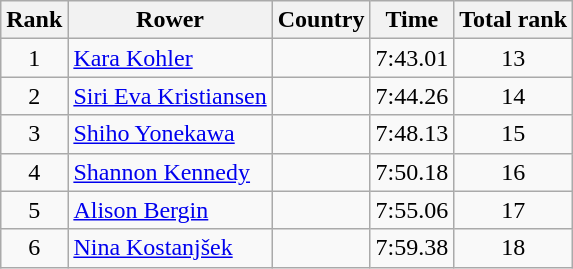<table class="wikitable" style="text-align:center">
<tr>
<th>Rank</th>
<th>Rower</th>
<th>Country</th>
<th>Time</th>
<th>Total rank</th>
</tr>
<tr>
<td>1</td>
<td align="left"><a href='#'>Kara Kohler</a></td>
<td align="left"></td>
<td>7:43.01</td>
<td>13</td>
</tr>
<tr>
<td>2</td>
<td align="left"><a href='#'>Siri Eva Kristiansen</a></td>
<td align="left"></td>
<td>7:44.26</td>
<td>14</td>
</tr>
<tr>
<td>3</td>
<td align="left"><a href='#'>Shiho Yonekawa</a></td>
<td align="left"></td>
<td>7:48.13</td>
<td>15</td>
</tr>
<tr>
<td>4</td>
<td align="left"><a href='#'>Shannon Kennedy</a></td>
<td align="left"></td>
<td>7:50.18</td>
<td>16</td>
</tr>
<tr>
<td>5</td>
<td align="left"><a href='#'>Alison Bergin</a></td>
<td align="left"></td>
<td>7:55.06</td>
<td>17</td>
</tr>
<tr>
<td>6</td>
<td align="left"><a href='#'>Nina Kostanjšek</a></td>
<td align="left"></td>
<td>7:59.38</td>
<td>18</td>
</tr>
</table>
